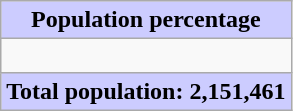<table class="wikitable collapsible collapsed">
<tr>
<th scope="col" style="background-color:#CCCCFF;">Population percentage<br></th>
</tr>
<tr style="font-size:90%; line-height:1.10em;">
<td><br></td>
</tr>
<tr>
<th style="background-color:#CCCCFF;">Total population: 2,151,461</th>
</tr>
</table>
